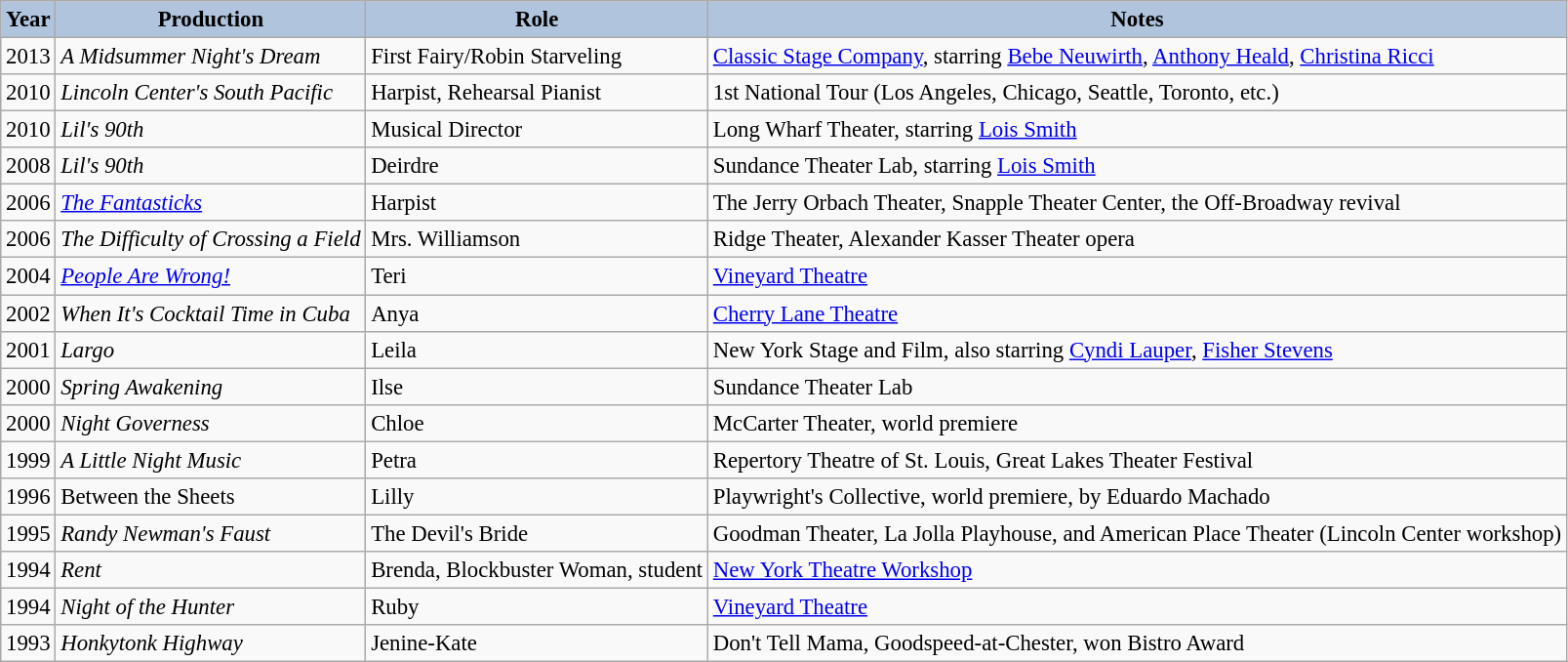<table class="wikitable" style="font-size:95%;">
<tr style="text-align:center;">
<th style="background:#B0C4DE;">Year</th>
<th style="background:#B0C4DE;">Production</th>
<th style="background:#B0C4DE;">Role</th>
<th style="background:#B0C4DE;">Notes</th>
</tr>
<tr>
<td>2013</td>
<td><em>A Midsummer Night's Dream</em></td>
<td>First Fairy/Robin Starveling</td>
<td><a href='#'>Classic Stage Company</a>, starring <a href='#'>Bebe Neuwirth</a>, <a href='#'>Anthony Heald</a>, <a href='#'>Christina Ricci</a></td>
</tr>
<tr>
<td>2010</td>
<td><em>Lincoln Center's South Pacific</em></td>
<td>Harpist, Rehearsal Pianist</td>
<td>1st National Tour (Los Angeles, Chicago, Seattle, Toronto, etc.)</td>
</tr>
<tr>
<td>2010</td>
<td><em>Lil's 90th</em></td>
<td>Musical Director</td>
<td>Long Wharf Theater, starring <a href='#'>Lois Smith</a></td>
</tr>
<tr>
<td>2008</td>
<td><em>Lil's 90th</em></td>
<td>Deirdre</td>
<td>Sundance Theater Lab, starring <a href='#'>Lois Smith</a></td>
</tr>
<tr>
<td>2006</td>
<td><em><a href='#'>The Fantasticks</a></em></td>
<td>Harpist</td>
<td>The Jerry Orbach Theater, Snapple Theater Center, the Off-Broadway revival</td>
</tr>
<tr>
<td>2006</td>
<td><em>The Difficulty of Crossing a Field</em></td>
<td>Mrs. Williamson</td>
<td>Ridge Theater, Alexander Kasser Theater opera</td>
</tr>
<tr>
<td>2004</td>
<td><em><a href='#'>People Are Wrong!</a></em></td>
<td>Teri</td>
<td><a href='#'>Vineyard Theatre</a></td>
</tr>
<tr>
<td>2002</td>
<td><em>When It's Cocktail Time in Cuba</em></td>
<td>Anya</td>
<td><a href='#'>Cherry Lane Theatre</a></td>
</tr>
<tr>
<td>2001</td>
<td><em>Largo</em></td>
<td>Leila</td>
<td>New York Stage and Film, also starring <a href='#'>Cyndi Lauper</a>, <a href='#'>Fisher Stevens</a></td>
</tr>
<tr>
<td>2000</td>
<td><em>Spring Awakening</em></td>
<td>Ilse</td>
<td>Sundance Theater Lab</td>
</tr>
<tr>
<td>2000</td>
<td><em>Night Governess</em></td>
<td>Chloe</td>
<td>McCarter Theater, world premiere</td>
</tr>
<tr>
<td>1999</td>
<td><em>A Little Night Music</em></td>
<td>Petra</td>
<td>Repertory Theatre of St. Louis, Great Lakes Theater Festival</td>
</tr>
<tr>
<td>1996</td>
<td>Between the Sheets</td>
<td>Lilly</td>
<td>Playwright's Collective, world premiere, by Eduardo Machado</td>
</tr>
<tr>
<td>1995</td>
<td><em>Randy Newman's Faust</em></td>
<td>The Devil's Bride</td>
<td>Goodman Theater, La Jolla Playhouse, and American Place Theater (Lincoln Center workshop)</td>
</tr>
<tr>
<td>1994</td>
<td><em>Rent</em></td>
<td>Brenda, Blockbuster Woman, student</td>
<td><a href='#'>New York Theatre Workshop</a></td>
</tr>
<tr>
<td>1994</td>
<td><em>Night of the Hunter</em></td>
<td>Ruby</td>
<td><a href='#'>Vineyard Theatre</a></td>
</tr>
<tr>
<td>1993</td>
<td><em>Honkytonk Highway</em></td>
<td>Jenine-Kate</td>
<td>Don't Tell Mama, Goodspeed-at-Chester, won Bistro Award</td>
</tr>
</table>
